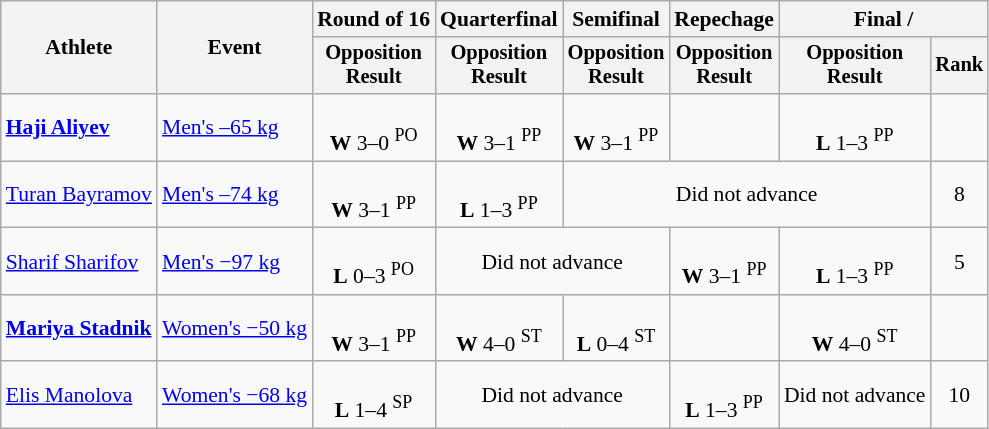<table class="wikitable" style="font-size:90%">
<tr>
<th rowspan=2>Athlete</th>
<th rowspan=2>Event</th>
<th>Round of 16</th>
<th>Quarterfinal</th>
<th>Semifinal</th>
<th>Repechage</th>
<th colspan=2>Final / </th>
</tr>
<tr style="font-size: 95%">
<th>Opposition<br>Result</th>
<th>Opposition<br>Result</th>
<th>Opposition<br>Result</th>
<th>Opposition<br>Result</th>
<th>Opposition<br>Result</th>
<th>Rank</th>
</tr>
<tr align=center>
<td align=left><strong><a href='#'>Haji Aliyev</a></strong></td>
<td align=left><a href='#'>Men's –65 kg</a></td>
<td><br><strong>W</strong> 3–0 <sup>PO</sup></td>
<td><br><strong>W</strong> 3–1 <sup>PP</sup></td>
<td><br><strong>W</strong> 3–1 <sup>PP</sup></td>
<td></td>
<td><br><strong>L</strong> 1–3 <sup>PP</sup></td>
<td></td>
</tr>
<tr align=center>
<td align=left><a href='#'>Turan Bayramov</a></td>
<td align=left><a href='#'>Men's –74 kg</a></td>
<td><br><strong>W</strong> 3–1 <sup>PP</sup></td>
<td><br><strong>L</strong> 1–3 <sup>PP</sup></td>
<td colspan=3>Did not advance</td>
<td>8</td>
</tr>
<tr align=center>
<td align=left><a href='#'>Sharif Sharifov</a></td>
<td align=left><a href='#'>Men's −97 kg</a></td>
<td><br><strong>L</strong> 0–3 <sup>PO</sup></td>
<td colspan=2>Did not advance</td>
<td><br><strong>W</strong> 3–1 <sup>PP</sup></td>
<td><br><strong>L</strong> 1–3 <sup>PP</sup></td>
<td>5</td>
</tr>
<tr align=center>
<td align=left><strong><a href='#'>Mariya Stadnik</a></strong></td>
<td align=left><a href='#'>Women's −50 kg</a></td>
<td><br><strong>W</strong> 3–1 <sup>PP</sup></td>
<td><br><strong>W</strong> 4–0 <sup>ST</sup></td>
<td><br><strong>L</strong> 0–4 <sup>ST</sup></td>
<td></td>
<td><br><strong>W</strong> 4–0 <sup>ST</sup></td>
<td></td>
</tr>
<tr align=center>
<td align=left><a href='#'>Elis Manolova</a></td>
<td align=left><a href='#'>Women's −68 kg</a></td>
<td><br><strong>L</strong> 1–4 <sup>SP</sup></td>
<td colspan=2>Did not advance</td>
<td><br><strong>L</strong> 1–3 <sup>PP</sup></td>
<td>Did not advance</td>
<td>10</td>
</tr>
</table>
